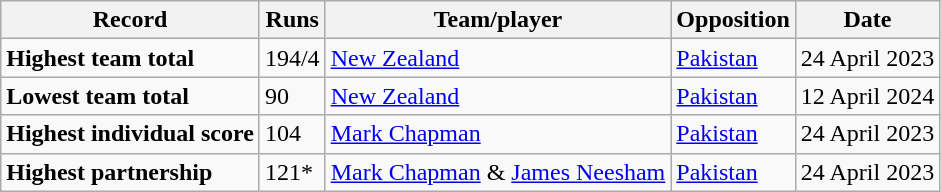<table class="wikitable">
<tr>
<th>Record</th>
<th>Runs</th>
<th>Team/player</th>
<th>Opposition</th>
<th>Date</th>
</tr>
<tr>
<td><strong>Highest team total</strong></td>
<td>194/4</td>
<td> <a href='#'>New Zealand</a></td>
<td> <a href='#'>Pakistan</a></td>
<td>24 April 2023</td>
</tr>
<tr>
<td><strong>Lowest team total</strong></td>
<td>90</td>
<td> <a href='#'>New Zealand</a></td>
<td> <a href='#'>Pakistan</a></td>
<td>12 April 2024</td>
</tr>
<tr>
<td><strong>Highest individual score</strong></td>
<td>104</td>
<td> <a href='#'>Mark Chapman</a></td>
<td> <a href='#'>Pakistan</a></td>
<td>24 April 2023</td>
</tr>
<tr>
<td><strong>Highest partnership</strong></td>
<td>121*</td>
<td> <a href='#'>Mark Chapman</a> & <a href='#'>James Neesham</a></td>
<td> <a href='#'>Pakistan</a></td>
<td>24 April 2023</td>
</tr>
</table>
